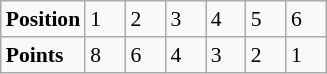<table class="wikitable" style="font-size: 90%;">
<tr>
<td><strong>Position</strong></td>
<td width=20>1</td>
<td width=20>2</td>
<td width=20>3</td>
<td width=20>4</td>
<td width=20>5</td>
<td width=20>6</td>
</tr>
<tr>
<td><strong>Points</strong></td>
<td>8</td>
<td>6</td>
<td>4</td>
<td>3</td>
<td>2</td>
<td>1</td>
</tr>
</table>
